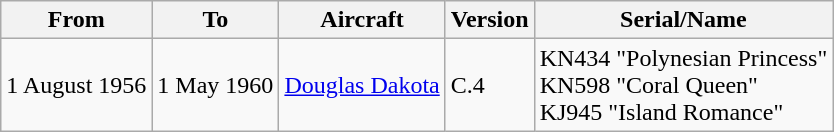<table class="wikitable">
<tr>
<th>From</th>
<th>To</th>
<th>Aircraft</th>
<th>Version</th>
<th>Serial/Name</th>
</tr>
<tr>
<td>1 August 1956</td>
<td>1 May 1960</td>
<td><a href='#'>Douglas Dakota</a></td>
<td>C.4</td>
<td>KN434 "Polynesian Princess"<br> KN598 "Coral Queen"<br> KJ945 "Island Romance"</td>
</tr>
</table>
